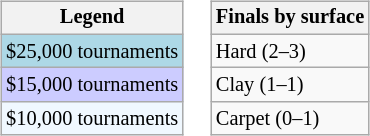<table>
<tr valign=top>
<td><br><table class=wikitable style="font-size:85%">
<tr>
<th>Legend</th>
</tr>
<tr style="background:lightblue;">
<td>$25,000 tournaments</td>
</tr>
<tr style="background:#ccccff;">
<td>$15,000 tournaments</td>
</tr>
<tr style="background:#f0f8ff;">
<td>$10,000 tournaments</td>
</tr>
</table>
</td>
<td><br><table class=wikitable style="font-size:85%">
<tr>
<th>Finals by surface</th>
</tr>
<tr>
<td>Hard (2–3)</td>
</tr>
<tr>
<td>Clay (1–1)</td>
</tr>
<tr>
<td>Carpet (0–1)</td>
</tr>
</table>
</td>
</tr>
</table>
